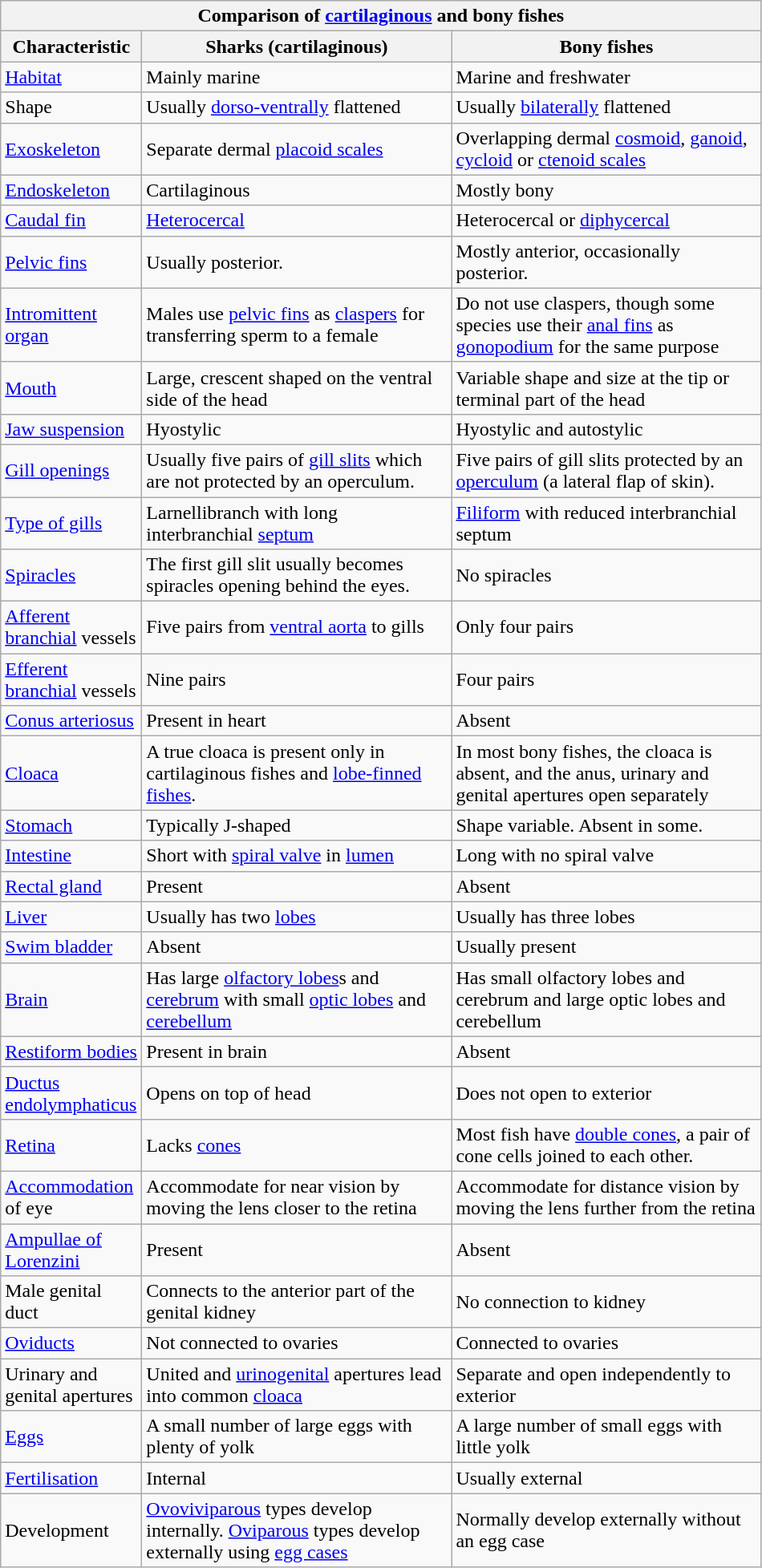<table class="wikitable collapsible expanded">
<tr>
<th width=360px colspan=3>Comparison of <a href='#'>cartilaginous</a> and bony fishes </th>
</tr>
<tr>
<th width=110px>Characteristic</th>
<th width=250px>Sharks (cartilaginous)</th>
<th width=250px>Bony fishes</th>
</tr>
<tr>
<td><a href='#'>Habitat</a></td>
<td>Mainly marine</td>
<td>Marine and freshwater</td>
</tr>
<tr>
<td>Shape</td>
<td>Usually <a href='#'>dorso-ventrally</a> flattened</td>
<td>Usually <a href='#'>bilaterally</a> flattened</td>
</tr>
<tr>
<td><a href='#'>Exoskeleton</a></td>
<td>Separate dermal <a href='#'>placoid scales</a></td>
<td>Overlapping dermal <a href='#'>cosmoid</a>, <a href='#'>ganoid</a>, <a href='#'>cycloid</a> or <a href='#'>ctenoid scales</a></td>
</tr>
<tr>
<td><a href='#'>Endoskeleton</a></td>
<td>Cartilaginous</td>
<td>Mostly bony</td>
</tr>
<tr>
<td><a href='#'>Caudal fin</a></td>
<td><a href='#'>Heterocercal</a></td>
<td>Heterocercal or <a href='#'>diphycercal</a></td>
</tr>
<tr>
<td><a href='#'>Pelvic fins</a></td>
<td>Usually posterior.</td>
<td>Mostly anterior, occasionally posterior.</td>
</tr>
<tr>
<td><a href='#'>Intromittent organ</a></td>
<td>Males use <a href='#'>pelvic fins</a> as <a href='#'>claspers</a> for transferring sperm to a female</td>
<td>Do not use claspers, though some species use their <a href='#'>anal fins</a> as <a href='#'>gonopodium</a> for the same purpose</td>
</tr>
<tr>
<td><a href='#'>Mouth</a></td>
<td>Large, crescent shaped on the ventral side of the head</td>
<td>Variable shape and size at the tip or terminal part of the head</td>
</tr>
<tr>
<td><a href='#'>Jaw suspension</a></td>
<td>Hyostylic</td>
<td>Hyostylic and autostylic</td>
</tr>
<tr>
<td><a href='#'>Gill openings</a></td>
<td>Usually five pairs of <a href='#'>gill slits</a> which are not protected by an operculum.</td>
<td>Five pairs of gill slits protected by an <a href='#'>operculum</a> (a lateral flap of skin).</td>
</tr>
<tr>
<td><a href='#'>Type of gills</a></td>
<td>Larnellibranch with long interbranchial <a href='#'>septum</a></td>
<td><a href='#'>Filiform</a> with reduced interbranchial septum</td>
</tr>
<tr>
<td><a href='#'>Spiracles</a></td>
<td>The first gill slit usually becomes spiracles opening behind the eyes.</td>
<td>No spiracles</td>
</tr>
<tr>
<td><a href='#'>Afferent</a> <a href='#'>branchial</a> vessels</td>
<td>Five pairs from <a href='#'>ventral aorta</a> to gills</td>
<td>Only four pairs</td>
</tr>
<tr>
<td><a href='#'>Efferent</a> <a href='#'>branchial</a> vessels</td>
<td>Nine pairs</td>
<td>Four pairs</td>
</tr>
<tr>
<td><a href='#'>Conus arteriosus</a></td>
<td>Present in heart</td>
<td>Absent</td>
</tr>
<tr>
<td><a href='#'>Cloaca</a></td>
<td>A true cloaca is present only in cartilaginous fishes and <a href='#'>lobe-finned fishes</a>.</td>
<td>In most bony fishes, the cloaca is absent, and the anus, urinary and genital apertures open separately </td>
</tr>
<tr>
<td><a href='#'>Stomach</a></td>
<td>Typically J-shaped</td>
<td>Shape variable. Absent in some.</td>
</tr>
<tr>
<td><a href='#'>Intestine</a></td>
<td>Short with <a href='#'>spiral valve</a> in <a href='#'>lumen</a></td>
<td>Long with no spiral valve</td>
</tr>
<tr>
<td><a href='#'>Rectal gland</a></td>
<td>Present</td>
<td>Absent</td>
</tr>
<tr>
<td><a href='#'>Liver</a></td>
<td>Usually has two <a href='#'>lobes</a></td>
<td>Usually has three lobes</td>
</tr>
<tr>
<td><a href='#'>Swim bladder</a></td>
<td>Absent</td>
<td>Usually present</td>
</tr>
<tr>
<td><a href='#'>Brain</a></td>
<td>Has large <a href='#'>olfactory lobes</a>s and <a href='#'>cerebrum</a> with small <a href='#'>optic lobes</a> and <a href='#'>cerebellum</a></td>
<td>Has small olfactory lobes and cerebrum and large optic lobes and cerebellum</td>
</tr>
<tr>
<td><a href='#'>Restiform bodies</a></td>
<td>Present in brain</td>
<td>Absent</td>
</tr>
<tr>
<td><a href='#'>Ductus endolymphaticus</a></td>
<td>Opens on top of head</td>
<td>Does not open to exterior</td>
</tr>
<tr>
<td><a href='#'>Retina</a></td>
<td>Lacks <a href='#'>cones</a></td>
<td>Most fish have <a href='#'>double cones</a>, a pair of cone cells joined to each other.</td>
</tr>
<tr>
<td><a href='#'>Accommodation</a> of eye</td>
<td>Accommodate for near vision by moving the lens closer to the retina</td>
<td>Accommodate for distance vision by moving the lens further from the retina </td>
</tr>
<tr>
<td><a href='#'>Ampullae of Lorenzini</a></td>
<td>Present</td>
<td>Absent</td>
</tr>
<tr>
<td>Male genital duct</td>
<td>Connects to the anterior part of the genital kidney</td>
<td>No connection to kidney</td>
</tr>
<tr>
<td><a href='#'>Oviducts</a></td>
<td>Not connected to ovaries</td>
<td>Connected to ovaries</td>
</tr>
<tr>
<td>Urinary and genital apertures</td>
<td>United and <a href='#'>urinogenital</a> apertures lead into common <a href='#'>cloaca</a></td>
<td>Separate and open independently to exterior</td>
</tr>
<tr>
<td><a href='#'>Eggs</a></td>
<td>A small number of large eggs with plenty of yolk</td>
<td>A large number of small eggs with little yolk</td>
</tr>
<tr>
<td><a href='#'>Fertilisation</a></td>
<td>Internal</td>
<td>Usually external</td>
</tr>
<tr>
<td>Development</td>
<td><a href='#'>Ovoviviparous</a> types develop internally. <a href='#'>Oviparous</a> types develop externally using <a href='#'>egg cases</a></td>
<td>Normally develop externally without an egg case</td>
</tr>
</table>
